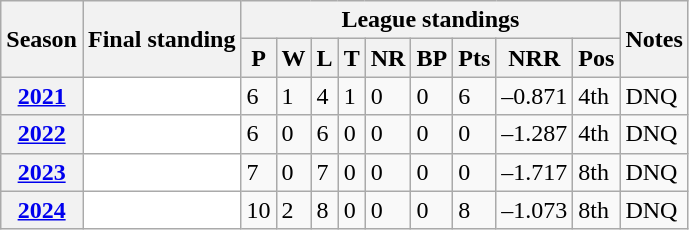<table class="wikitable sortable">
<tr>
<th scope="col" rowspan="2">Season</th>
<th scope="col" rowspan="2">Final standing</th>
<th scope="col" colspan="9">League standings</th>
<th scope="col" rowspan="2">Notes</th>
</tr>
<tr>
<th scope="col">P</th>
<th scope="col">W</th>
<th scope="col">L</th>
<th scope="col">T</th>
<th scope="col">NR</th>
<th scope="col">BP</th>
<th scope="col">Pts</th>
<th scope="col">NRR</th>
<th scope="col">Pos</th>
</tr>
<tr>
<th scope="row"><a href='#'>2021</a></th>
<td style="background: white;"></td>
<td>6</td>
<td>1</td>
<td>4</td>
<td>1</td>
<td>0</td>
<td>0</td>
<td>6</td>
<td>–0.871</td>
<td>4th</td>
<td>DNQ</td>
</tr>
<tr>
<th scope="row"><a href='#'>2022</a></th>
<td style="background: white;"></td>
<td>6</td>
<td>0</td>
<td>6</td>
<td>0</td>
<td>0</td>
<td>0</td>
<td>0</td>
<td>–1.287</td>
<td>4th</td>
<td>DNQ</td>
</tr>
<tr>
<th scope="row"><a href='#'>2023</a></th>
<td style="background: white;"></td>
<td>7</td>
<td>0</td>
<td>7</td>
<td>0</td>
<td>0</td>
<td>0</td>
<td>0</td>
<td>–1.717</td>
<td>8th</td>
<td>DNQ</td>
</tr>
<tr>
<th scope="row"><a href='#'>2024</a></th>
<td style="background: white;"></td>
<td>10</td>
<td>2</td>
<td>8</td>
<td>0</td>
<td>0</td>
<td>0</td>
<td>8</td>
<td>–1.073</td>
<td>8th</td>
<td>DNQ</td>
</tr>
</table>
